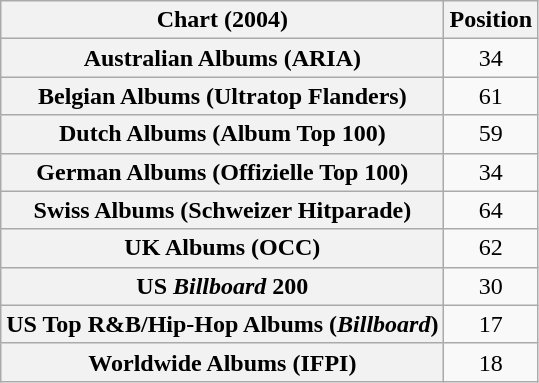<table class="wikitable sortable plainrowheaders" style="text-align:center">
<tr>
<th scope="col">Chart (2004)</th>
<th scope="col">Position</th>
</tr>
<tr>
<th scope="row">Australian Albums (ARIA)</th>
<td>34</td>
</tr>
<tr>
<th scope="row">Belgian Albums (Ultratop Flanders)</th>
<td>61</td>
</tr>
<tr>
<th scope="row">Dutch Albums (Album Top 100)</th>
<td>59</td>
</tr>
<tr>
<th scope="row">German Albums (Offizielle Top 100)</th>
<td>34</td>
</tr>
<tr>
<th scope="row">Swiss Albums (Schweizer Hitparade)</th>
<td>64</td>
</tr>
<tr>
<th scope="row">UK Albums (OCC)</th>
<td>62</td>
</tr>
<tr>
<th scope="row">US <em>Billboard</em> 200</th>
<td>30</td>
</tr>
<tr>
<th scope="row">US Top R&B/Hip-Hop Albums (<em>Billboard</em>)</th>
<td>17</td>
</tr>
<tr>
<th scope="row">Worldwide Albums (IFPI)</th>
<td>18</td>
</tr>
</table>
